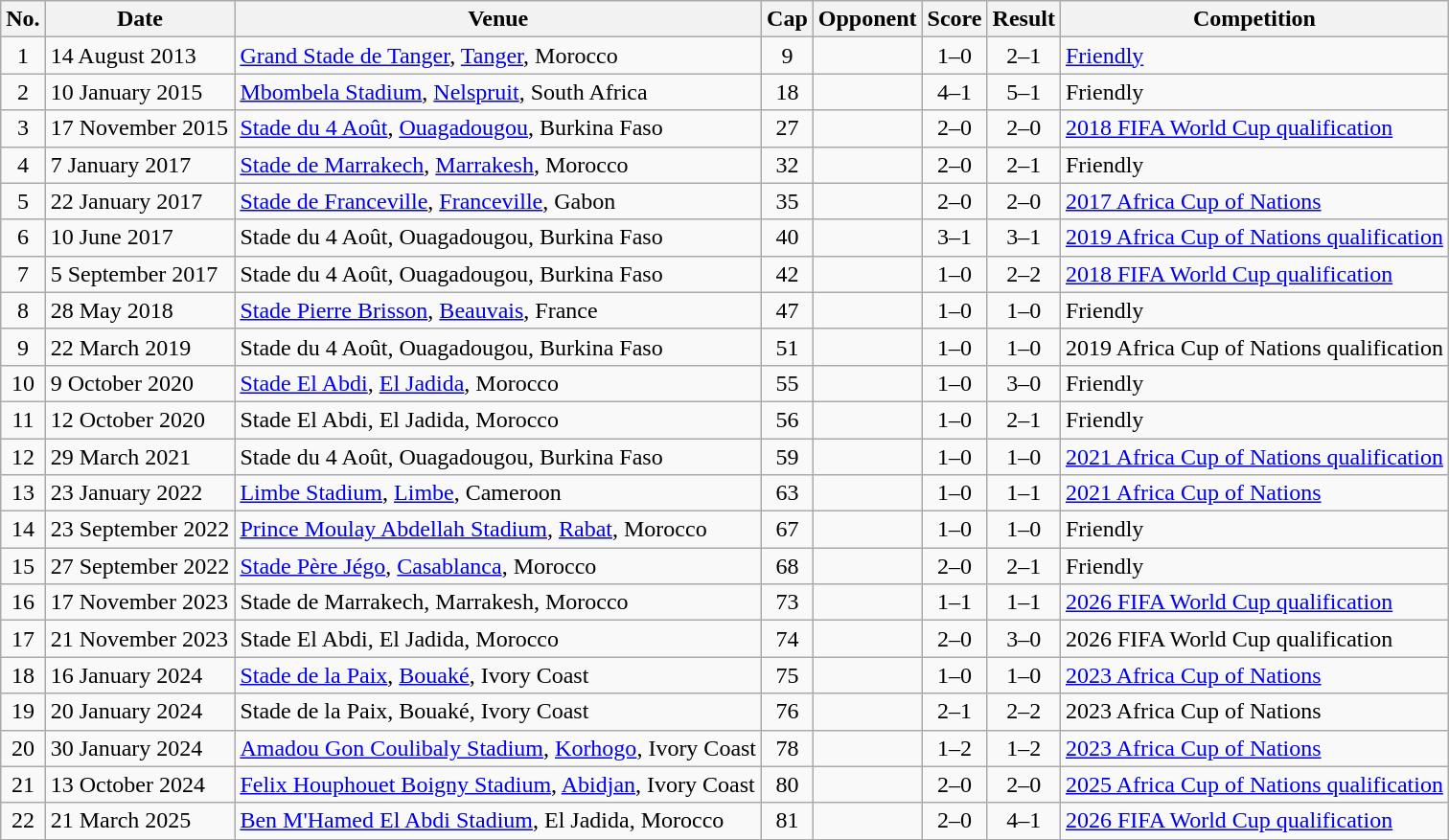<table class="wikitable sortable">
<tr>
<th scope="col">No.</th>
<th scope="col">Date</th>
<th scope="col">Venue</th>
<th scope="col">Cap</th>
<th scope="col">Opponent</th>
<th scope="col">Score</th>
<th scope="col">Result</th>
<th scope="col">Competition</th>
</tr>
<tr>
<td align="center">1</td>
<td>14 August 2013</td>
<td><a href='#'>Grand Stade de Tanger</a>, <a href='#'>Tanger</a>, Morocco</td>
<td align="center">9</td>
<td></td>
<td align="center">1–0</td>
<td align="center">2–1</td>
<td><a href='#'>Friendly</a></td>
</tr>
<tr>
<td align="center">2</td>
<td>10 January 2015</td>
<td><a href='#'>Mbombela Stadium</a>, <a href='#'>Nelspruit</a>, South Africa</td>
<td align="center">18</td>
<td></td>
<td align="center">4–1</td>
<td align="center">5–1</td>
<td>Friendly</td>
</tr>
<tr>
<td align="center">3</td>
<td>17 November 2015</td>
<td><a href='#'>Stade du 4 Août</a>, <a href='#'>Ouagadougou</a>, Burkina Faso</td>
<td align="center">27</td>
<td></td>
<td align="center">2–0</td>
<td align="center">2–0</td>
<td><a href='#'>2018 FIFA World Cup qualification</a></td>
</tr>
<tr>
<td align="center">4</td>
<td>7 January 2017</td>
<td><a href='#'>Stade de Marrakech</a>, <a href='#'>Marrakesh</a>, Morocco</td>
<td align="center">32</td>
<td></td>
<td align="center">2–0</td>
<td align="center">2–1</td>
<td>Friendly</td>
</tr>
<tr>
<td align="center">5</td>
<td>22 January 2017</td>
<td><a href='#'>Stade de Franceville</a>, <a href='#'>Franceville</a>, Gabon</td>
<td align="center">35</td>
<td></td>
<td align="center">2–0</td>
<td align="center">2–0</td>
<td><a href='#'>2017 Africa Cup of Nations</a></td>
</tr>
<tr>
<td align="center">6</td>
<td>10 June 2017</td>
<td>Stade du 4 Août, Ouagadougou, Burkina Faso</td>
<td align="center">40</td>
<td></td>
<td align="center">3–1</td>
<td align="center">3–1</td>
<td><a href='#'>2019 Africa Cup of Nations qualification</a></td>
</tr>
<tr>
<td align="center">7</td>
<td>5 September 2017</td>
<td>Stade du 4 Août, Ouagadougou, Burkina Faso</td>
<td align="center">42</td>
<td></td>
<td align="center">1–0</td>
<td align="center">2–2</td>
<td><a href='#'>2018 FIFA World Cup qualification</a></td>
</tr>
<tr>
<td align="center">8</td>
<td>28 May 2018</td>
<td><a href='#'>Stade Pierre Brisson</a>, <a href='#'>Beauvais</a>, France</td>
<td align="center">47</td>
<td></td>
<td align="center">1–0</td>
<td align="center">1–0</td>
<td>Friendly</td>
</tr>
<tr>
<td align="center">9</td>
<td>22 March 2019</td>
<td>Stade du 4 Août, Ouagadougou, Burkina Faso</td>
<td align="center">51</td>
<td></td>
<td align="center">1–0</td>
<td align="center">1–0</td>
<td>2019 Africa Cup of Nations qualification</td>
</tr>
<tr>
<td align="center">10</td>
<td>9 October 2020</td>
<td><a href='#'>Stade El Abdi</a>, <a href='#'>El Jadida</a>, Morocco</td>
<td align="center">55</td>
<td></td>
<td align="center">1–0</td>
<td align="center">3–0</td>
<td>Friendly</td>
</tr>
<tr>
<td align="center">11</td>
<td>12 October 2020</td>
<td>Stade El Abdi, El Jadida, Morocco</td>
<td align="center">56</td>
<td></td>
<td align="center">1–0</td>
<td align="center">2–1</td>
<td>Friendly</td>
</tr>
<tr>
<td align="center">12</td>
<td>29 March 2021</td>
<td>Stade du 4 Août, Ouagadougou, Burkina Faso</td>
<td align="center">59</td>
<td></td>
<td align="center">1–0</td>
<td align="center">1–0</td>
<td><a href='#'>2021 Africa Cup of Nations qualification</a></td>
</tr>
<tr>
<td align="center">13</td>
<td>23 January 2022</td>
<td><a href='#'>Limbe Stadium</a>, <a href='#'>Limbe</a>, Cameroon</td>
<td align="center">63</td>
<td></td>
<td align="center">1–0</td>
<td align="center">1–1 </td>
<td><a href='#'>2021 Africa Cup of Nations</a></td>
</tr>
<tr>
<td align="center">14</td>
<td>23 September 2022</td>
<td><a href='#'>Prince Moulay Abdellah Stadium</a>, <a href='#'>Rabat</a>, Morocco</td>
<td align="center">67</td>
<td></td>
<td align="center">1–0</td>
<td align="center">1–0</td>
<td>Friendly</td>
</tr>
<tr>
<td align="center">15</td>
<td>27 September 2022</td>
<td><a href='#'>Stade Père Jégo</a>, <a href='#'>Casablanca</a>, Morocco</td>
<td align="center">68</td>
<td></td>
<td align="center">2–0</td>
<td align="center">2–1</td>
<td>Friendly</td>
</tr>
<tr>
<td align="center">16</td>
<td>17 November 2023</td>
<td>Stade de Marrakech, Marrakesh, Morocco</td>
<td align="center">73</td>
<td></td>
<td align="center">1–1</td>
<td align="center">1–1</td>
<td><a href='#'>2026 FIFA World Cup qualification</a></td>
</tr>
<tr>
<td align="center">17</td>
<td>21 November 2023</td>
<td>Stade El Abdi, El Jadida, Morocco</td>
<td align="center">74</td>
<td></td>
<td align="center">2–0</td>
<td align="center">3–0</td>
<td>2026 FIFA World Cup qualification</td>
</tr>
<tr>
<td align="center">18</td>
<td>16 January 2024</td>
<td><a href='#'>Stade de la Paix</a>, <a href='#'>Bouaké</a>, Ivory Coast</td>
<td align="center">75</td>
<td></td>
<td align="center">1–0</td>
<td align="center">1–0</td>
<td><a href='#'>2023 Africa Cup of Nations</a></td>
</tr>
<tr>
<td align="center">19</td>
<td>20 January 2024</td>
<td>Stade de la Paix, Bouaké, Ivory Coast</td>
<td align="center">76</td>
<td></td>
<td align="center">2–1</td>
<td align="center">2–2</td>
<td>2023 Africa Cup of Nations</td>
</tr>
<tr>
<td align="center">20</td>
<td>30 January 2024</td>
<td><a href='#'>Amadou Gon Coulibaly Stadium</a>, <a href='#'>Korhogo</a>, Ivory Coast</td>
<td align="center">78</td>
<td></td>
<td align="center">1–2</td>
<td align="center">1–2</td>
<td><a href='#'>2023 Africa Cup of Nations</a></td>
</tr>
<tr>
<td align="center">21</td>
<td>13 October 2024</td>
<td><a href='#'>Felix Houphouet Boigny Stadium</a>, <a href='#'>Abidjan</a>, Ivory Coast</td>
<td align="center">80</td>
<td></td>
<td align="center">2–0</td>
<td align="center">2–0</td>
<td><a href='#'>2025 Africa Cup of Nations qualification</a></td>
</tr>
<tr>
<td align="center">22</td>
<td>21 March 2025</td>
<td><a href='#'>Ben M'Hamed El Abdi Stadium</a>, El Jadida, Morocco</td>
<td align="center">81</td>
<td></td>
<td align="center">2–0</td>
<td align="center">4–1</td>
<td><a href='#'>2026 FIFA World Cup qualification</a></td>
</tr>
</table>
